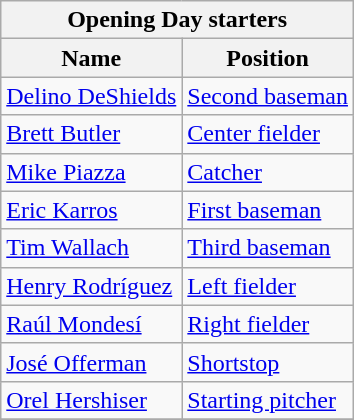<table class="wikitable" style="text-align:left">
<tr>
<th colspan="2">Opening Day starters</th>
</tr>
<tr>
<th>Name</th>
<th>Position</th>
</tr>
<tr>
<td><a href='#'>Delino DeShields</a></td>
<td><a href='#'>Second baseman</a></td>
</tr>
<tr>
<td><a href='#'>Brett Butler</a></td>
<td><a href='#'>Center fielder</a></td>
</tr>
<tr>
<td><a href='#'>Mike Piazza</a></td>
<td><a href='#'>Catcher</a></td>
</tr>
<tr>
<td><a href='#'>Eric Karros</a></td>
<td><a href='#'>First baseman</a></td>
</tr>
<tr>
<td><a href='#'>Tim Wallach</a></td>
<td><a href='#'>Third baseman</a></td>
</tr>
<tr>
<td><a href='#'>Henry Rodríguez</a></td>
<td><a href='#'>Left fielder</a></td>
</tr>
<tr>
<td><a href='#'>Raúl Mondesí</a></td>
<td><a href='#'>Right fielder</a></td>
</tr>
<tr>
<td><a href='#'>José Offerman</a></td>
<td><a href='#'>Shortstop</a></td>
</tr>
<tr>
<td><a href='#'>Orel Hershiser</a></td>
<td><a href='#'>Starting pitcher</a></td>
</tr>
<tr>
</tr>
</table>
